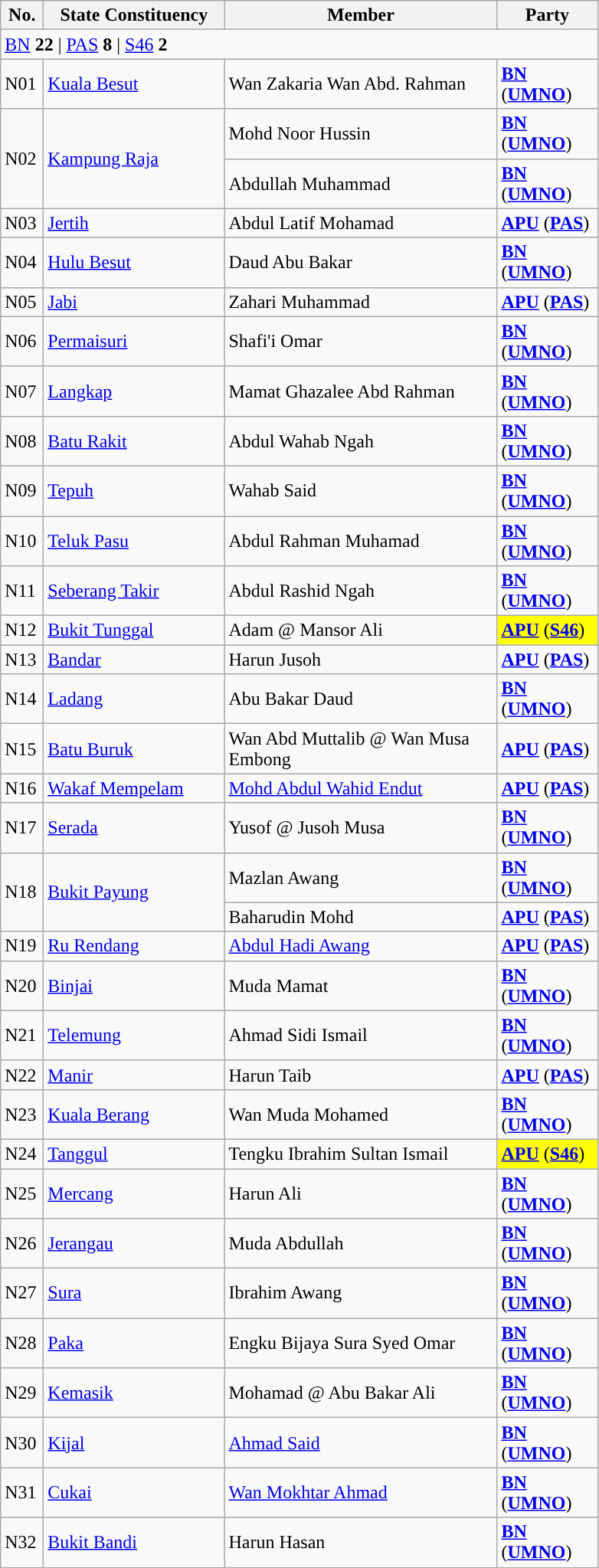<table class="wikitable sortable">
<tr>
<th style="width:30px;">No.</th>
<th style="width:150px;">State Constituency</th>
<th style="width:230px;">Member</th>
<th style="width:80px;">Party</th>
</tr>
<tr>
<td colspan="4"><a href='#'>BN</a> <strong>22</strong> | <a href='#'>PAS</a> <strong>8</strong> | <a href='#'>S46</a> <strong>2</strong></td>
</tr>
<tr>
<td>N01</td>
<td><a href='#'>Kuala Besut</a></td>
<td>Wan Zakaria Wan Abd. Rahman</td>
<td><strong><a href='#'>BN</a></strong> (<strong><a href='#'>UMNO</a></strong>)</td>
</tr>
<tr>
<td rowspan=2>N02</td>
<td rowspan=2><a href='#'>Kampung Raja</a></td>
<td>Mohd Noor Hussin </td>
<td><strong><a href='#'>BN</a></strong> (<strong><a href='#'>UMNO</a></strong>)</td>
</tr>
<tr>
<td>Abdullah Muhammad </td>
<td><strong><a href='#'>BN</a></strong> (<strong><a href='#'>UMNO</a></strong>)</td>
</tr>
<tr>
<td>N03</td>
<td><a href='#'>Jertih</a></td>
<td>Abdul Latif Mohamad</td>
<td><strong><a href='#'>APU</a></strong> (<strong><a href='#'>PAS</a></strong>)</td>
</tr>
<tr>
<td>N04</td>
<td><a href='#'>Hulu Besut</a></td>
<td>Daud Abu Bakar</td>
<td><strong><a href='#'>BN</a></strong> (<strong><a href='#'>UMNO</a></strong>)</td>
</tr>
<tr>
<td>N05</td>
<td><a href='#'>Jabi</a></td>
<td>Zahari Muhammad</td>
<td><strong><a href='#'>APU</a></strong> (<strong><a href='#'>PAS</a></strong>)</td>
</tr>
<tr>
<td>N06</td>
<td><a href='#'>Permaisuri</a></td>
<td>Shafi'i Omar</td>
<td><strong><a href='#'>BN</a></strong> (<strong><a href='#'>UMNO</a></strong>)</td>
</tr>
<tr>
<td>N07</td>
<td><a href='#'>Langkap</a></td>
<td>Mamat Ghazalee Abd Rahman</td>
<td><strong><a href='#'>BN</a></strong> (<strong><a href='#'>UMNO</a></strong>)</td>
</tr>
<tr>
<td>N08</td>
<td><a href='#'>Batu Rakit</a></td>
<td>Abdul Wahab Ngah</td>
<td><strong><a href='#'>BN</a></strong> (<strong><a href='#'>UMNO</a></strong>)</td>
</tr>
<tr>
<td>N09</td>
<td><a href='#'>Tepuh</a></td>
<td>Wahab Said</td>
<td><strong><a href='#'>BN</a></strong> (<strong><a href='#'>UMNO</a></strong>)</td>
</tr>
<tr>
<td>N10</td>
<td><a href='#'>Teluk Pasu</a></td>
<td>Abdul Rahman Muhamad</td>
<td><strong><a href='#'>BN</a></strong> (<strong><a href='#'>UMNO</a></strong>)</td>
</tr>
<tr>
<td>N11</td>
<td><a href='#'>Seberang Takir</a></td>
<td>Abdul Rashid Ngah</td>
<td><strong><a href='#'>BN</a></strong> (<strong><a href='#'>UMNO</a></strong>)</td>
</tr>
<tr>
<td>N12</td>
<td><a href='#'>Bukit Tunggal</a></td>
<td>Adam @ Mansor Ali</td>
<td bgcolor="yellow"><strong><a href='#'>APU</a></strong> (<strong><a href='#'>S46</a></strong>)</td>
</tr>
<tr>
<td>N13</td>
<td><a href='#'>Bandar</a></td>
<td>Harun Jusoh</td>
<td><strong><a href='#'>APU</a></strong> (<strong><a href='#'>PAS</a></strong>)</td>
</tr>
<tr>
<td>N14</td>
<td><a href='#'>Ladang</a></td>
<td>Abu Bakar Daud</td>
<td><strong><a href='#'>BN</a></strong> (<strong><a href='#'>UMNO</a></strong>)</td>
</tr>
<tr>
<td>N15</td>
<td><a href='#'>Batu Buruk</a></td>
<td>Wan Abd Muttalib @ Wan Musa Embong</td>
<td><strong><a href='#'>APU</a></strong> (<strong><a href='#'>PAS</a></strong>)</td>
</tr>
<tr>
<td>N16</td>
<td><a href='#'>Wakaf Mempelam</a></td>
<td><a href='#'>Mohd Abdul Wahid Endut</a></td>
<td><strong><a href='#'>APU</a></strong> (<strong><a href='#'>PAS</a></strong>)</td>
</tr>
<tr>
<td>N17</td>
<td><a href='#'>Serada</a></td>
<td>Yusof @ Jusoh Musa</td>
<td><strong><a href='#'>BN</a></strong> (<strong><a href='#'>UMNO</a></strong>)</td>
</tr>
<tr>
<td rowspan=2>N18</td>
<td rowspan=2><a href='#'>Bukit Payung</a></td>
<td>Mazlan Awang </td>
<td><strong><a href='#'>BN</a></strong> (<strong><a href='#'>UMNO</a></strong>)</td>
</tr>
<tr>
<td>Baharudin Mohd </td>
<td><strong><a href='#'>APU</a></strong> (<strong><a href='#'>PAS</a></strong>)</td>
</tr>
<tr>
<td>N19</td>
<td><a href='#'>Ru Rendang</a></td>
<td><a href='#'>Abdul Hadi Awang</a></td>
<td><strong><a href='#'>APU</a></strong> (<strong><a href='#'>PAS</a></strong>)</td>
</tr>
<tr>
<td>N20</td>
<td><a href='#'>Binjai</a></td>
<td>Muda Mamat</td>
<td><strong><a href='#'>BN</a></strong> (<strong><a href='#'>UMNO</a></strong>)</td>
</tr>
<tr>
<td>N21</td>
<td><a href='#'>Telemung</a></td>
<td>Ahmad Sidi Ismail</td>
<td><strong><a href='#'>BN</a></strong> (<strong><a href='#'>UMNO</a></strong>)</td>
</tr>
<tr>
<td>N22</td>
<td><a href='#'>Manir</a></td>
<td>Harun Taib</td>
<td><strong><a href='#'>APU</a></strong> (<strong><a href='#'>PAS</a></strong>)</td>
</tr>
<tr>
<td>N23</td>
<td><a href='#'>Kuala Berang</a></td>
<td>Wan Muda Mohamed</td>
<td><strong><a href='#'>BN</a></strong> (<strong><a href='#'>UMNO</a></strong>)</td>
</tr>
<tr>
<td>N24</td>
<td><a href='#'>Tanggul</a></td>
<td>Tengku Ibrahim Sultan Ismail</td>
<td bgcolor="yellow"><strong><a href='#'>APU</a></strong> (<strong><a href='#'>S46</a></strong>)</td>
</tr>
<tr>
<td>N25</td>
<td><a href='#'>Mercang</a></td>
<td>Harun Ali</td>
<td><strong><a href='#'>BN</a></strong> (<strong><a href='#'>UMNO</a></strong>)</td>
</tr>
<tr>
<td>N26</td>
<td><a href='#'>Jerangau</a></td>
<td>Muda Abdullah</td>
<td><strong><a href='#'>BN</a></strong> (<strong><a href='#'>UMNO</a></strong>)</td>
</tr>
<tr>
<td>N27</td>
<td><a href='#'>Sura</a></td>
<td>Ibrahim Awang</td>
<td><strong><a href='#'>BN</a></strong> (<strong><a href='#'>UMNO</a></strong>)</td>
</tr>
<tr>
<td>N28</td>
<td><a href='#'>Paka</a></td>
<td>Engku Bijaya Sura Syed Omar</td>
<td><strong><a href='#'>BN</a></strong> (<strong><a href='#'>UMNO</a></strong>)</td>
</tr>
<tr>
<td>N29</td>
<td><a href='#'>Kemasik</a></td>
<td>Mohamad @ Abu Bakar Ali</td>
<td><strong><a href='#'>BN</a></strong> (<strong><a href='#'>UMNO</a></strong>)</td>
</tr>
<tr>
<td>N30</td>
<td><a href='#'>Kijal</a></td>
<td><a href='#'>Ahmad Said</a></td>
<td><strong><a href='#'>BN</a></strong> (<strong><a href='#'>UMNO</a></strong>)</td>
</tr>
<tr>
<td>N31</td>
<td><a href='#'>Cukai</a></td>
<td><a href='#'>Wan Mokhtar Ahmad</a></td>
<td><strong><a href='#'>BN</a></strong> (<strong><a href='#'>UMNO</a></strong>)</td>
</tr>
<tr>
<td>N32</td>
<td><a href='#'>Bukit Bandi</a></td>
<td>Harun Hasan</td>
<td><strong><a href='#'>BN</a></strong> (<strong><a href='#'>UMNO</a></strong>)</td>
</tr>
</table>
